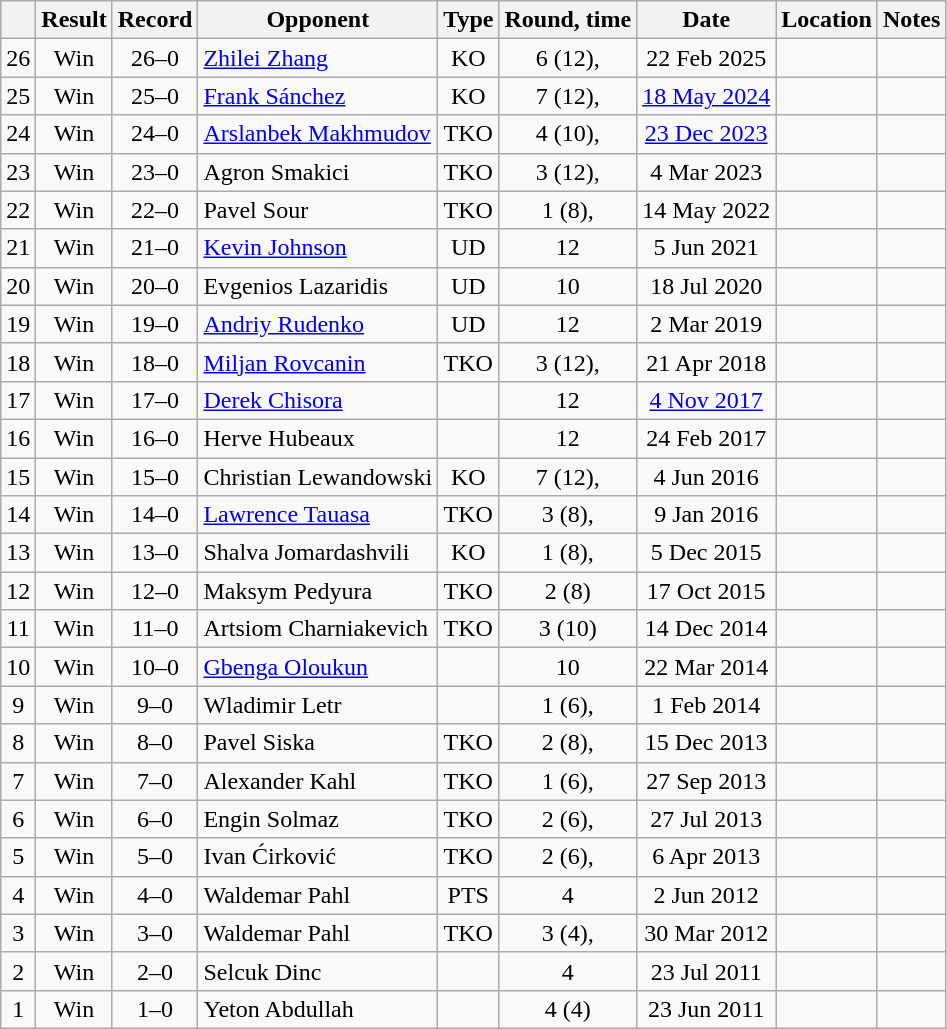<table class="wikitable" style="text-align:center">
<tr>
<th></th>
<th>Result</th>
<th>Record</th>
<th>Opponent</th>
<th>Type</th>
<th>Round, time</th>
<th>Date</th>
<th>Location</th>
<th>Notes</th>
</tr>
<tr>
<td>26</td>
<td>Win</td>
<td>26–0</td>
<td style="text-align:left;"><a href='#'>Zhilei Zhang</a></td>
<td>KO</td>
<td>6 (12), </td>
<td>22 Feb 2025</td>
<td style="text-align:left;"></td>
<td style="text-align:left;"></td>
</tr>
<tr>
<td>25</td>
<td>Win</td>
<td>25–0</td>
<td style="text-align:left;"><a href='#'>Frank Sánchez</a></td>
<td>KO</td>
<td>7 (12), </td>
<td><a href='#'>18 May 2024</a></td>
<td style="text-align:left;"></td>
<td style="text-align:left;"></td>
</tr>
<tr>
<td>24</td>
<td>Win</td>
<td>24–0</td>
<td style="text-align:left;"><a href='#'>Arslanbek Makhmudov</a></td>
<td>TKO</td>
<td>4 (10), </td>
<td><a href='#'>23 Dec 2023</a></td>
<td style="text-align:left;"></td>
<td style="text-align:left;"></td>
</tr>
<tr>
<td>23</td>
<td>Win</td>
<td>23–0</td>
<td style="text-align:left;">Agron Smakici</td>
<td>TKO</td>
<td>3 (12), </td>
<td>4 Mar 2023</td>
<td style="text-align:left;"></td>
<td style="text-align:left;"></td>
</tr>
<tr>
<td>22</td>
<td>Win</td>
<td>22–0</td>
<td style="text-align:left;">Pavel Sour</td>
<td>TKO</td>
<td>1 (8), </td>
<td>14 May 2022</td>
<td style="text-align:left;"></td>
<td></td>
</tr>
<tr>
<td>21</td>
<td>Win</td>
<td>21–0</td>
<td style="text-align:left;"><a href='#'>Kevin Johnson</a></td>
<td>UD</td>
<td>12</td>
<td>5 Jun 2021</td>
<td style="text-align:left;"></td>
<td style="text-align:left;"></td>
</tr>
<tr>
<td>20</td>
<td>Win</td>
<td>20–0</td>
<td style="text-align:left;">Evgenios Lazaridis</td>
<td>UD</td>
<td>10</td>
<td>18 Jul 2020</td>
<td style="text-align:left;"></td>
<td style="text-align:left;"></td>
</tr>
<tr>
<td>19</td>
<td>Win</td>
<td>19–0</td>
<td style="text-align:left;"><a href='#'>Andriy Rudenko</a></td>
<td>UD</td>
<td>12</td>
<td>2 Mar 2019</td>
<td style="text-align:left;"></td>
<td style="text-align:left;"></td>
</tr>
<tr>
<td>18</td>
<td>Win</td>
<td>18–0</td>
<td style="text-align:left;"><a href='#'>Miljan Rovcanin</a></td>
<td>TKO</td>
<td>3 (12), </td>
<td>21 Apr 2018</td>
<td style="text-align:left;"></td>
<td style="text-align:left;"></td>
</tr>
<tr>
<td>17</td>
<td>Win</td>
<td>17–0</td>
<td style="text-align:left;"><a href='#'>Derek Chisora</a></td>
<td></td>
<td>12</td>
<td><a href='#'>4 Nov 2017</a></td>
<td style="text-align:left;"></td>
<td style="text-align:left;"></td>
</tr>
<tr>
<td>16</td>
<td>Win</td>
<td>16–0</td>
<td style="text-align:left;">Herve Hubeaux</td>
<td></td>
<td>12</td>
<td>24 Feb 2017</td>
<td style="text-align:left;"></td>
<td style="text-align:left;"></td>
</tr>
<tr>
<td>15</td>
<td>Win</td>
<td>15–0</td>
<td style="text-align:left;">Christian Lewandowski</td>
<td>KO</td>
<td>7 (12), </td>
<td>4 Jun 2016</td>
<td style="text-align:left;"></td>
<td style="text-align:left;"></td>
</tr>
<tr>
<td>14</td>
<td>Win</td>
<td>14–0</td>
<td style="text-align:left;"><a href='#'>Lawrence Tauasa</a></td>
<td>TKO</td>
<td>3 (8), </td>
<td>9 Jan 2016</td>
<td style="text-align:left;"></td>
<td></td>
</tr>
<tr>
<td>13</td>
<td>Win</td>
<td>13–0</td>
<td style="text-align:left;">Shalva Jomardashvili</td>
<td>KO</td>
<td>1 (8), </td>
<td>5 Dec 2015</td>
<td style="text-align:left;"></td>
<td></td>
</tr>
<tr>
<td>12</td>
<td>Win</td>
<td>12–0</td>
<td style="text-align:left;">Maksym Pedyura</td>
<td>TKO</td>
<td>2 (8)</td>
<td>17 Oct 2015</td>
<td style="text-align:left;"></td>
<td></td>
</tr>
<tr>
<td>11</td>
<td>Win</td>
<td>11–0</td>
<td style="text-align:left;">Artsiom Charniakevich</td>
<td>TKO</td>
<td>3 (10)</td>
<td>14 Dec 2014</td>
<td style="text-align:left;"></td>
<td></td>
</tr>
<tr>
<td>10</td>
<td>Win</td>
<td>10–0</td>
<td style="text-align:left;"><a href='#'>Gbenga Oloukun</a></td>
<td></td>
<td>10</td>
<td>22 Mar 2014</td>
<td style="text-align:left;"></td>
<td style="text-align:left;"></td>
</tr>
<tr>
<td>9</td>
<td>Win</td>
<td>9–0</td>
<td style="text-align:left;">Wladimir Letr</td>
<td></td>
<td>1 (6), </td>
<td>1 Feb 2014</td>
<td style="text-align:left;"></td>
<td></td>
</tr>
<tr>
<td>8</td>
<td>Win</td>
<td>8–0</td>
<td style="text-align:left;">Pavel Siska</td>
<td>TKO</td>
<td>2 (8), </td>
<td>15 Dec 2013</td>
<td style="text-align:left;"></td>
<td></td>
</tr>
<tr>
<td>7</td>
<td>Win</td>
<td>7–0</td>
<td style="text-align:left;">Alexander Kahl</td>
<td>TKO</td>
<td>1 (6), </td>
<td>27 Sep 2013</td>
<td style="text-align:left;"></td>
<td></td>
</tr>
<tr>
<td>6</td>
<td>Win</td>
<td>6–0</td>
<td style="text-align:left;">Engin Solmaz</td>
<td>TKO</td>
<td>2 (6), </td>
<td>27 Jul 2013</td>
<td style="text-align:left;"></td>
<td></td>
</tr>
<tr>
<td>5</td>
<td>Win</td>
<td>5–0</td>
<td style="text-align:left;">Ivan Ćirković</td>
<td>TKO</td>
<td>2 (6), </td>
<td>6 Apr 2013</td>
<td style="text-align:left;"></td>
<td></td>
</tr>
<tr>
<td>4</td>
<td>Win</td>
<td>4–0</td>
<td style="text-align:left;">Waldemar Pahl</td>
<td>PTS</td>
<td>4</td>
<td>2 Jun 2012</td>
<td style="text-align:left;"></td>
<td></td>
</tr>
<tr>
<td>3</td>
<td>Win</td>
<td>3–0</td>
<td style="text-align:left;">Waldemar Pahl</td>
<td>TKO</td>
<td>3 (4), </td>
<td>30 Mar 2012</td>
<td style="text-align:left;"></td>
<td></td>
</tr>
<tr>
<td>2</td>
<td>Win</td>
<td>2–0</td>
<td style="text-align:left;">Selcuk Dinc</td>
<td></td>
<td>4</td>
<td>23 Jul 2011</td>
<td style="text-align:left;"></td>
<td></td>
</tr>
<tr>
<td>1</td>
<td>Win</td>
<td>1–0</td>
<td style="text-align:left;">Yeton Abdullah</td>
<td></td>
<td>4 (4)</td>
<td>23 Jun 2011</td>
<td style="text-align:left;"></td>
<td></td>
</tr>
</table>
